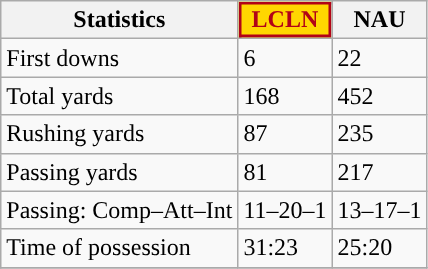<table class="wikitable" style="float: left;">
<tr>
<th>Statistics</th>
<th style="background-color:gold;color:#B20317;box-shadow: inset 2px 2px 0 #B20317, inset -2px -2px 0 #B20317">LCLN</th>
<th>NAU</th>
</tr>
<tr>
<td>First downs</td>
<td>6</td>
<td>22</td>
</tr>
<tr>
<td>Total yards</td>
<td>168</td>
<td>452</td>
</tr>
<tr>
<td>Rushing yards</td>
<td>87</td>
<td>235</td>
</tr>
<tr>
<td>Passing yards</td>
<td>81</td>
<td>217</td>
</tr>
<tr>
<td>Passing: Comp–Att–Int</td>
<td>11–20–1</td>
<td>13–17–1</td>
</tr>
<tr>
<td>Time of possession</td>
<td>31:23</td>
<td>25:20</td>
</tr>
<tr>
</tr>
</table>
